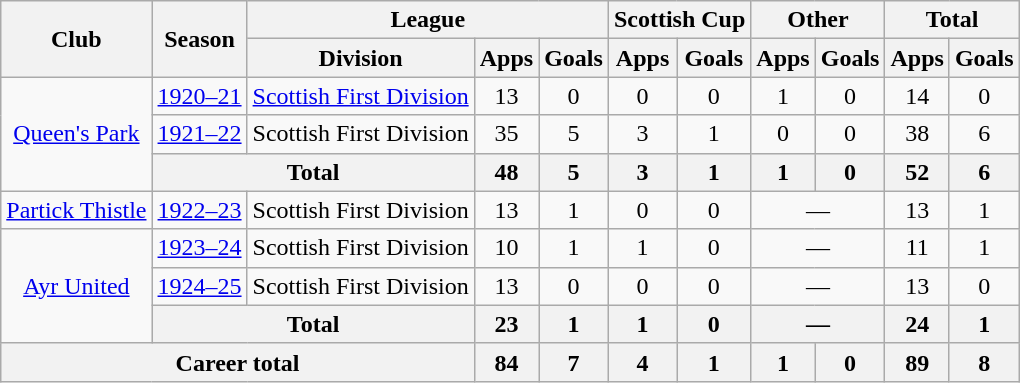<table class="wikitable" style="text-align: center;">
<tr>
<th rowspan="2">Club</th>
<th rowspan="2">Season</th>
<th colspan="3">League</th>
<th colspan="2">Scottish Cup</th>
<th colspan="2">Other</th>
<th colspan="2">Total</th>
</tr>
<tr>
<th>Division</th>
<th>Apps</th>
<th>Goals</th>
<th>Apps</th>
<th>Goals</th>
<th>Apps</th>
<th>Goals</th>
<th>Apps</th>
<th>Goals</th>
</tr>
<tr>
<td rowspan="3"><a href='#'>Queen's Park</a></td>
<td><a href='#'>1920–21</a></td>
<td><a href='#'>Scottish First Division</a></td>
<td>13</td>
<td>0</td>
<td>0</td>
<td>0</td>
<td>1</td>
<td>0</td>
<td>14</td>
<td>0</td>
</tr>
<tr>
<td><a href='#'>1921–22</a></td>
<td>Scottish First Division</td>
<td>35</td>
<td>5</td>
<td>3</td>
<td>1</td>
<td>0</td>
<td>0</td>
<td>38</td>
<td>6</td>
</tr>
<tr>
<th colspan="2">Total</th>
<th>48</th>
<th>5</th>
<th>3</th>
<th>1</th>
<th>1</th>
<th>0</th>
<th>52</th>
<th>6</th>
</tr>
<tr>
<td><a href='#'>Partick Thistle</a></td>
<td><a href='#'>1922–23</a></td>
<td>Scottish First Division</td>
<td>13</td>
<td>1</td>
<td>0</td>
<td>0</td>
<td colspan="2">—</td>
<td>13</td>
<td>1</td>
</tr>
<tr>
<td rowspan="3"><a href='#'>Ayr United</a></td>
<td><a href='#'>1923–24</a></td>
<td>Scottish First Division</td>
<td>10</td>
<td>1</td>
<td>1</td>
<td>0</td>
<td colspan="2">—</td>
<td>11</td>
<td>1</td>
</tr>
<tr>
<td><a href='#'>1924–25</a></td>
<td>Scottish First Division</td>
<td>13</td>
<td>0</td>
<td>0</td>
<td>0</td>
<td colspan="2">—</td>
<td>13</td>
<td>0</td>
</tr>
<tr>
<th colspan="2">Total</th>
<th>23</th>
<th>1</th>
<th>1</th>
<th>0</th>
<th colspan="2">—</th>
<th>24</th>
<th>1</th>
</tr>
<tr>
<th colspan="3">Career total</th>
<th>84</th>
<th>7</th>
<th>4</th>
<th>1</th>
<th>1</th>
<th>0</th>
<th>89</th>
<th>8</th>
</tr>
</table>
